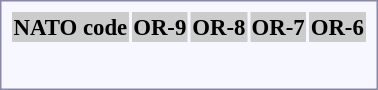<table style="border:1px solid #8888aa; background-color:#f7f8ff; padding:5px; font-size:95%; margin: 0px 12px 12px 0px; text-align:center;">
<tr bgcolor="#CCCCCC">
<th>NATO code</th>
<th>OR-9</th>
<th>OR-8</th>
<th>OR-7</th>
<th>OR-6</th>
</tr>
<tr>
<td rowspan=2><strong></strong></td>
<td></td>
<td></td>
<td></td>
<td></td>
</tr>
<tr>
<td></td>
<td></td>
<td></td>
<td></td>
</tr>
<tr>
<td rowspan=2><strong></strong></td>
<td></td>
<td></td>
<td></td>
<td></td>
</tr>
<tr>
<td></td>
<td></td>
<td></td>
<td></td>
</tr>
<tr>
<td rowspan=2><strong></strong></td>
<td></td>
<td></td>
<td></td>
<td></td>
</tr>
<tr>
<td></td>
<td></td>
<td></td>
<td></td>
</tr>
</table>
